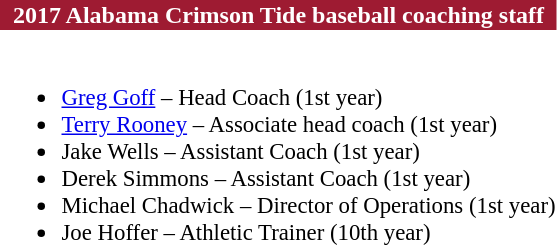<table class="toccolours" style="text-align: left;">
<tr>
<th colspan="9" style="background-color: #9E1B32; color: #FFFFFF;text-align:center;">2017 Alabama Crimson Tide baseball coaching staff</th>
</tr>
<tr>
<td style="font-size: 95%;" valign="top"><br><ul><li><a href='#'>Greg Goff</a> –  Head Coach (1st year)</li><li><a href='#'>Terry Rooney</a> – Associate head coach (1st year)</li><li>Jake Wells – Assistant Coach (1st year)</li><li>Derek Simmons – Assistant Coach (1st year)</li><li>Michael Chadwick – Director of Operations (1st year)</li><li>Joe Hoffer – Athletic Trainer (10th year)</li></ul></td>
</tr>
</table>
